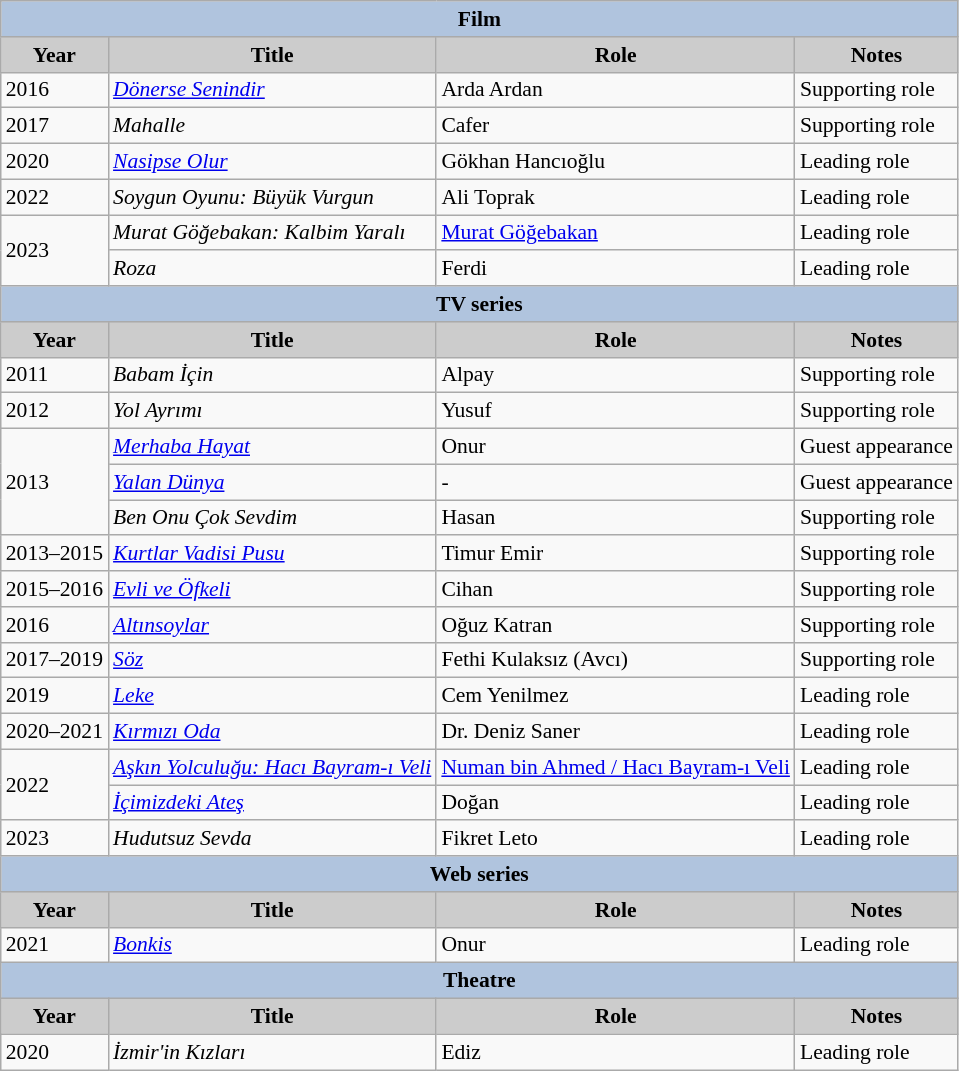<table class="wikitable" style="font-size:90%">
<tr>
<th colspan="4" style="background:LightSteelBlue">Film</th>
</tr>
<tr>
<th style="background:#CCCCCC">Year</th>
<th style="background:#CCCCCC">Title</th>
<th style="background:#CCCCCC">Role</th>
<th style="background:#CCCCCC">Notes</th>
</tr>
<tr>
<td>2016</td>
<td><em><a href='#'>Dönerse Senindir</a></em></td>
<td>Arda Ardan</td>
<td>Supporting role</td>
</tr>
<tr>
<td>2017</td>
<td><em>Mahalle</em></td>
<td>Cafer</td>
<td>Supporting role</td>
</tr>
<tr>
<td>2020</td>
<td><em><a href='#'>Nasipse Olur</a></em></td>
<td>Gökhan Hancıoğlu</td>
<td>Leading role</td>
</tr>
<tr>
<td>2022</td>
<td><em>Soygun Oyunu: Büyük Vurgun</em></td>
<td>Ali Toprak</td>
<td>Leading role</td>
</tr>
<tr>
<td rowspan="2">2023</td>
<td><em>Murat Göğebakan: Kalbim Yaralı</em></td>
<td><a href='#'>Murat Göğebakan</a></td>
<td>Leading role</td>
</tr>
<tr>
<td><em>Roza</em></td>
<td>Ferdi</td>
<td>Leading role</td>
</tr>
<tr>
<th colspan="4" style="background:LightSteelBlue">TV series</th>
</tr>
<tr>
<th style="background:#CCCCCC">Year</th>
<th style="background:#CCCCCC">Title</th>
<th style="background:#CCCCCC">Role</th>
<th style="background:#CCCCCC">Notes</th>
</tr>
<tr>
<td>2011</td>
<td><em>Babam İçin</em></td>
<td>Alpay</td>
<td>Supporting role</td>
</tr>
<tr>
<td>2012</td>
<td><em>Yol Ayrımı</em></td>
<td>Yusuf</td>
<td>Supporting role</td>
</tr>
<tr>
<td rowspan="3">2013</td>
<td><em><a href='#'>Merhaba Hayat</a></em></td>
<td>Onur</td>
<td>Guest appearance</td>
</tr>
<tr>
<td><em><a href='#'>Yalan Dünya</a></em></td>
<td>-</td>
<td>Guest appearance</td>
</tr>
<tr>
<td><em>Ben Onu Çok Sevdim</em></td>
<td>Hasan</td>
<td>Supporting role</td>
</tr>
<tr>
<td>2013–2015</td>
<td><em><a href='#'>Kurtlar Vadisi Pusu</a></em></td>
<td>Timur Emir</td>
<td>Supporting role</td>
</tr>
<tr>
<td>2015–2016</td>
<td><em><a href='#'>Evli ve Öfkeli</a></em></td>
<td>Cihan</td>
<td>Supporting role</td>
</tr>
<tr>
<td>2016</td>
<td><em><a href='#'>Altınsoylar</a></em></td>
<td>Oğuz Katran</td>
<td>Supporting role</td>
</tr>
<tr>
<td>2017–2019</td>
<td><a href='#'><em>Söz</em></a></td>
<td>Fethi Kulaksız (Avcı)</td>
<td>Supporting role</td>
</tr>
<tr>
<td>2019</td>
<td><a href='#'><em>Leke</em></a></td>
<td>Cem Yenilmez</td>
<td>Leading role</td>
</tr>
<tr>
<td>2020–2021</td>
<td><em><a href='#'>Kırmızı Oda</a></em></td>
<td>Dr. Deniz Saner</td>
<td>Leading role</td>
</tr>
<tr>
<td rowspan="2">2022</td>
<td><em><a href='#'>Aşkın Yolculuğu: Hacı Bayram-ı Veli</a></em></td>
<td><a href='#'>Numan bin Ahmed / Hacı Bayram-ı Veli</a></td>
<td>Leading role</td>
</tr>
<tr>
<td><em><a href='#'>İçimizdeki Ateş</a></em></td>
<td>Doğan</td>
<td>Leading role</td>
</tr>
<tr>
<td>2023</td>
<td><em>Hudutsuz Sevda</em></td>
<td>Fikret Leto</td>
<td>Leading role</td>
</tr>
<tr>
<th colspan="4" style="background:LightSteelBlue">Web series</th>
</tr>
<tr>
<th style="background:#CCCCCC">Year</th>
<th style="background:#CCCCCC">Title</th>
<th style="background:#CCCCCC">Role</th>
<th style="background:#CCCCCC">Notes</th>
</tr>
<tr>
<td>2021</td>
<td><em><a href='#'>Bonkis</a></em></td>
<td>Onur</td>
<td>Leading role</td>
</tr>
<tr>
<th colspan="4" style="background:LightSteelBlue">Theatre</th>
</tr>
<tr>
<th style="background:#CCCCCC;" rowspan="1">Year</th>
<th style="background:#CCCCCC;" rowspan="1">Title</th>
<th style="background:#CCCCCC;" rowspan="1">Role</th>
<th style="background:#CCCCCC;" rowspan="1">Notes</th>
</tr>
<tr>
<td>2020</td>
<td><em>İzmir'in Kızları</em></td>
<td>Ediz</td>
<td>Leading role</td>
</tr>
</table>
